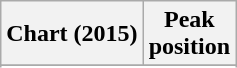<table class="wikitable sortable plainrowheaders" style="text-align:center">
<tr>
<th scope="col">Chart (2015)</th>
<th scope="col">Peak<br>position</th>
</tr>
<tr>
</tr>
<tr>
</tr>
</table>
